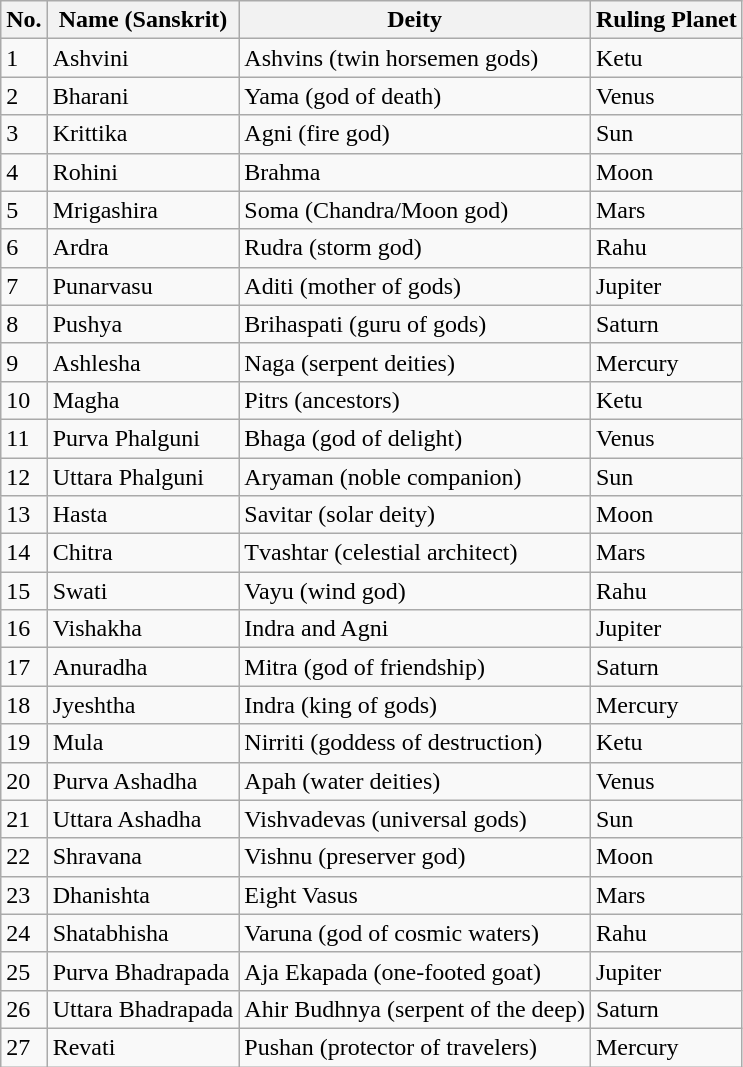<table class="wikitable sortable">
<tr>
<th>No.</th>
<th>Name (Sanskrit)</th>
<th>Deity</th>
<th>Ruling Planet</th>
</tr>
<tr>
<td>1</td>
<td>Ashvini</td>
<td>Ashvins (twin horsemen gods)</td>
<td>Ketu</td>
</tr>
<tr>
<td>2</td>
<td>Bharani</td>
<td>Yama (god of death)</td>
<td>Venus</td>
</tr>
<tr>
<td>3</td>
<td>Krittika</td>
<td>Agni (fire god)</td>
<td>Sun</td>
</tr>
<tr>
<td>4</td>
<td>Rohini</td>
<td>Brahma</td>
<td>Moon</td>
</tr>
<tr>
<td>5</td>
<td>Mrigashira</td>
<td>Soma (Chandra/Moon god)</td>
<td>Mars</td>
</tr>
<tr>
<td>6</td>
<td>Ardra</td>
<td>Rudra (storm god)</td>
<td>Rahu</td>
</tr>
<tr>
<td>7</td>
<td>Punarvasu</td>
<td>Aditi (mother of gods)</td>
<td>Jupiter</td>
</tr>
<tr>
<td>8</td>
<td>Pushya</td>
<td>Brihaspati (guru of gods)</td>
<td>Saturn</td>
</tr>
<tr>
<td>9</td>
<td>Ashlesha</td>
<td>Naga (serpent deities)</td>
<td>Mercury</td>
</tr>
<tr>
<td>10</td>
<td>Magha</td>
<td>Pitrs (ancestors)</td>
<td>Ketu</td>
</tr>
<tr>
<td>11</td>
<td>Purva Phalguni</td>
<td>Bhaga (god of delight)</td>
<td>Venus</td>
</tr>
<tr>
<td>12</td>
<td>Uttara Phalguni</td>
<td>Aryaman (noble companion)</td>
<td>Sun</td>
</tr>
<tr>
<td>13</td>
<td>Hasta</td>
<td>Savitar (solar deity)</td>
<td>Moon</td>
</tr>
<tr>
<td>14</td>
<td>Chitra</td>
<td>Tvashtar (celestial architect)</td>
<td>Mars</td>
</tr>
<tr>
<td>15</td>
<td>Swati</td>
<td>Vayu (wind god)</td>
<td>Rahu</td>
</tr>
<tr>
<td>16</td>
<td>Vishakha</td>
<td>Indra and Agni</td>
<td>Jupiter</td>
</tr>
<tr>
<td>17</td>
<td>Anuradha</td>
<td>Mitra (god of friendship)</td>
<td>Saturn</td>
</tr>
<tr>
<td>18</td>
<td>Jyeshtha</td>
<td>Indra (king of gods)</td>
<td>Mercury</td>
</tr>
<tr>
<td>19</td>
<td>Mula</td>
<td>Nirriti (goddess of destruction)</td>
<td>Ketu</td>
</tr>
<tr>
<td>20</td>
<td>Purva Ashadha</td>
<td>Apah (water deities)</td>
<td>Venus</td>
</tr>
<tr>
<td>21</td>
<td>Uttara Ashadha</td>
<td>Vishvadevas (universal gods)</td>
<td>Sun</td>
</tr>
<tr>
<td>22</td>
<td>Shravana</td>
<td>Vishnu (preserver god)</td>
<td>Moon</td>
</tr>
<tr>
<td>23</td>
<td>Dhanishta</td>
<td>Eight Vasus</td>
<td>Mars</td>
</tr>
<tr>
<td>24</td>
<td>Shatabhisha</td>
<td>Varuna (god of cosmic waters)</td>
<td>Rahu</td>
</tr>
<tr>
<td>25</td>
<td>Purva Bhadrapada</td>
<td>Aja Ekapada (one-footed goat)</td>
<td>Jupiter</td>
</tr>
<tr>
<td>26</td>
<td>Uttara Bhadrapada</td>
<td>Ahir Budhnya (serpent of the deep)</td>
<td>Saturn</td>
</tr>
<tr>
<td>27</td>
<td>Revati</td>
<td>Pushan (protector of travelers)</td>
<td>Mercury</td>
</tr>
</table>
